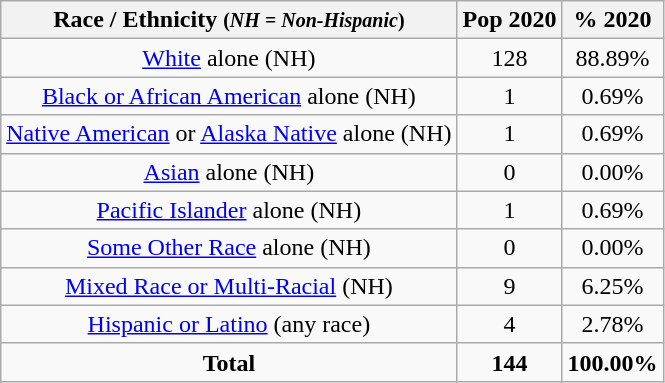<table class="wikitable" style="text-align:center;">
<tr>
<th>Race / Ethnicity <small>(<em>NH = Non-Hispanic</em>)</small></th>
<th>Pop 2020</th>
<th>% 2020</th>
</tr>
<tr>
<td><a href='#'>White</a> alone (NH)</td>
<td>128</td>
<td>88.89%</td>
</tr>
<tr>
<td><a href='#'>Black or African American</a> alone (NH)</td>
<td>1</td>
<td>0.69%</td>
</tr>
<tr>
<td><a href='#'>Native American</a> or <a href='#'>Alaska Native</a> alone (NH)</td>
<td>1</td>
<td>0.69%</td>
</tr>
<tr>
<td><a href='#'>Asian</a> alone (NH)</td>
<td>0</td>
<td>0.00%</td>
</tr>
<tr>
<td><a href='#'>Pacific Islander</a> alone (NH)</td>
<td>1</td>
<td>0.69%</td>
</tr>
<tr>
<td><a href='#'>Some Other Race</a> alone (NH)</td>
<td>0</td>
<td>0.00%</td>
</tr>
<tr>
<td><a href='#'>Mixed Race or Multi-Racial</a> (NH)</td>
<td>9</td>
<td>6.25%</td>
</tr>
<tr>
<td><a href='#'>Hispanic or Latino</a> (any race)</td>
<td>4</td>
<td>2.78%</td>
</tr>
<tr>
<td><strong>Total</strong></td>
<td><strong>144</strong></td>
<td><strong>100.00%</strong></td>
</tr>
</table>
